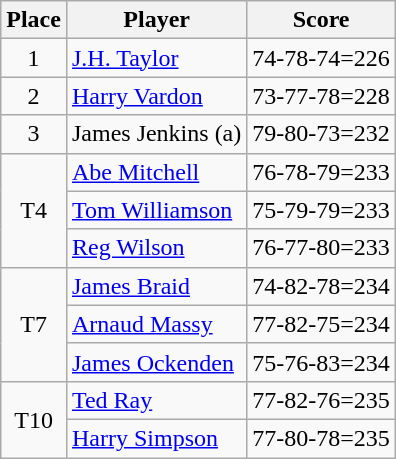<table class=wikitable>
<tr>
<th>Place</th>
<th>Player</th>
<th>Score</th>
</tr>
<tr>
<td align=center>1</td>
<td> <a href='#'>J.H. Taylor</a></td>
<td>74-78-74=226</td>
</tr>
<tr>
<td align=center>2</td>
<td> <a href='#'>Harry Vardon</a></td>
<td>73-77-78=228</td>
</tr>
<tr>
<td align=center>3</td>
<td> James Jenkins (a)</td>
<td>79-80-73=232</td>
</tr>
<tr>
<td rowspan=3 align=center>T4</td>
<td> <a href='#'>Abe Mitchell</a></td>
<td>76-78-79=233</td>
</tr>
<tr>
<td> <a href='#'>Tom Williamson</a></td>
<td>75-79-79=233</td>
</tr>
<tr>
<td> <a href='#'>Reg Wilson</a></td>
<td>76-77-80=233</td>
</tr>
<tr>
<td rowspan=3 align=center>T7</td>
<td> <a href='#'>James Braid</a></td>
<td>74-82-78=234</td>
</tr>
<tr>
<td> <a href='#'>Arnaud Massy</a></td>
<td>77-82-75=234</td>
</tr>
<tr>
<td> <a href='#'>James Ockenden</a></td>
<td>75-76-83=234</td>
</tr>
<tr>
<td rowspan=2 align=center>T10</td>
<td> <a href='#'>Ted Ray</a></td>
<td>77-82-76=235</td>
</tr>
<tr>
<td> <a href='#'>Harry Simpson</a></td>
<td>77-80-78=235</td>
</tr>
</table>
